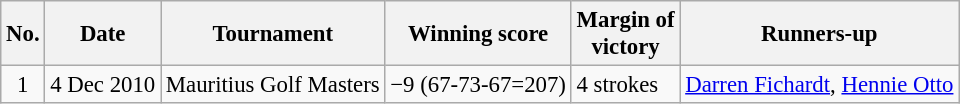<table class="wikitable" style="font-size:95%;">
<tr>
<th>No.</th>
<th>Date</th>
<th>Tournament</th>
<th>Winning score</th>
<th>Margin of<br>victory</th>
<th>Runners-up</th>
</tr>
<tr>
<td align=center>1</td>
<td align=right>4 Dec 2010</td>
<td>Mauritius Golf Masters</td>
<td>−9 (67-73-67=207)</td>
<td>4 strokes</td>
<td> <a href='#'>Darren Fichardt</a>,  <a href='#'>Hennie Otto</a></td>
</tr>
</table>
